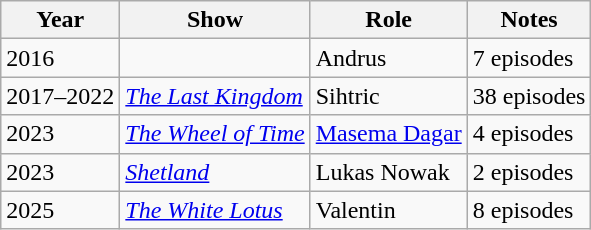<table class="wikitable sortable">
<tr>
<th>Year</th>
<th>Show</th>
<th>Role</th>
<th>Notes</th>
</tr>
<tr>
<td>2016</td>
<td><em></em></td>
<td>Andrus</td>
<td>7 episodes</td>
</tr>
<tr>
<td>2017–2022</td>
<td><em><a href='#'>The Last Kingdom</a></em></td>
<td>Sihtric</td>
<td>38 episodes</td>
</tr>
<tr>
<td>2023</td>
<td><em><a href='#'>The Wheel of Time</a></em></td>
<td><a href='#'>Masema Dagar</a></td>
<td>4 episodes</td>
</tr>
<tr>
<td>2023</td>
<td><em><a href='#'>Shetland</a></em></td>
<td>Lukas Nowak</td>
<td>2 episodes</td>
</tr>
<tr>
<td>2025</td>
<td><em><a href='#'>The White Lotus</a></em></td>
<td>Valentin</td>
<td>8 episodes</td>
</tr>
</table>
